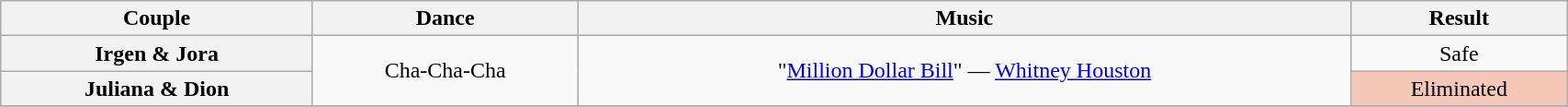<table class="wikitable sortable" style="text-align:center; width: 90%">
<tr>
<th scope="col">Couple</th>
<th scope="col" class="unsortable">Dance</th>
<th scope="col" class="unsortable">Music</th>
<th scope="col" class="unsortable">Result</th>
</tr>
<tr>
<th scope="row">Irgen & Jora</th>
<td rowspan="2">Cha-Cha-Cha</td>
<td rowspan="2">"<a href='#'>Million Dollar Bill</a>" — <a href='#'>Whitney Houston</a></td>
<td>Safe</td>
</tr>
<tr>
<th scope="row">Juliana & Dion</th>
<td bgcolor= f4c7b8>Eliminated</td>
</tr>
<tr>
</tr>
</table>
